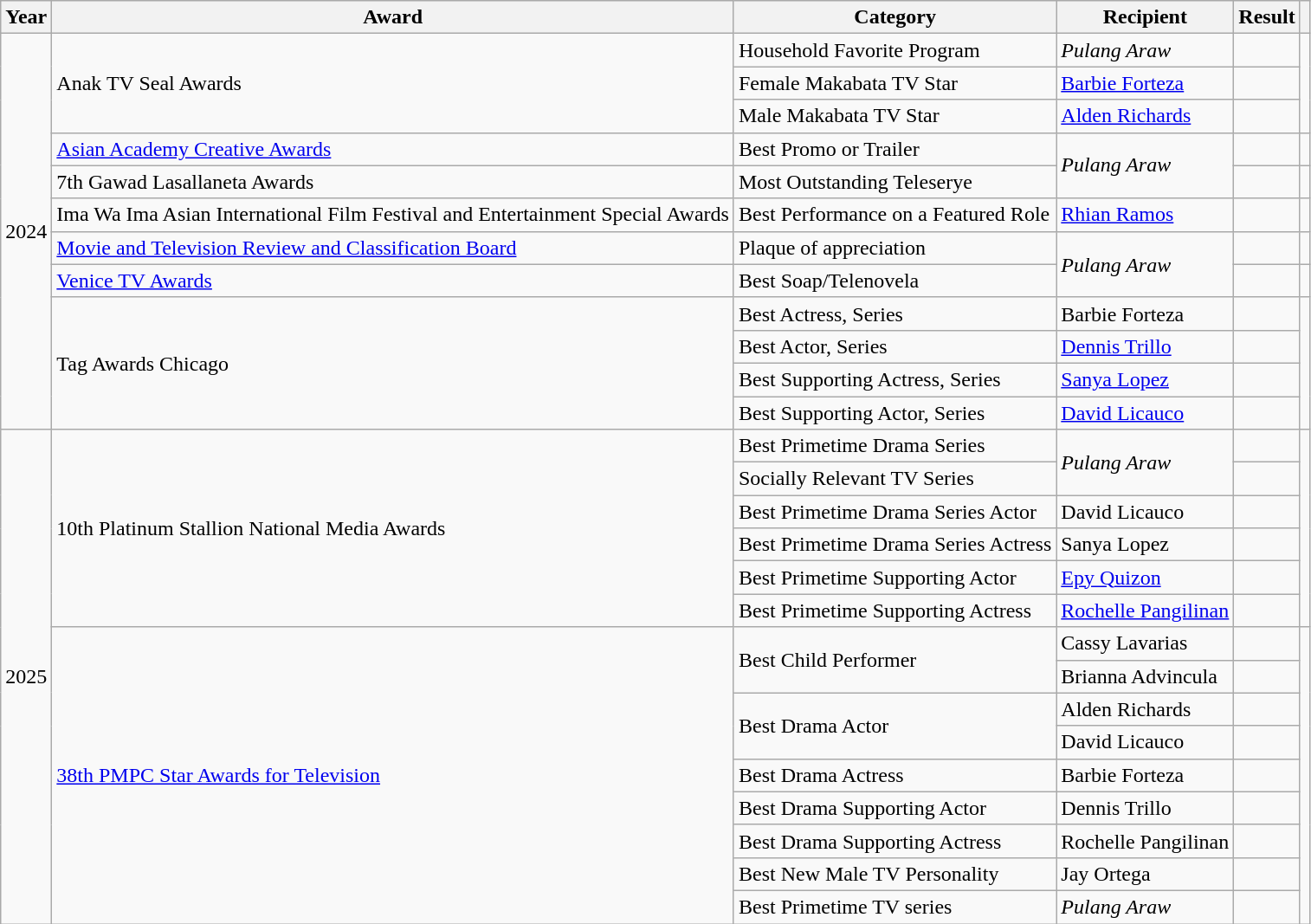<table class="wikitable">
<tr>
<th>Year</th>
<th>Award</th>
<th>Category</th>
<th>Recipient</th>
<th>Result</th>
<th></th>
</tr>
<tr>
<td rowspan=12>2024</td>
<td rowspan=3>Anak TV Seal Awards</td>
<td>Household Favorite Program</td>
<td><em>Pulang Araw</em></td>
<td></td>
<td rowspan=3></td>
</tr>
<tr>
<td>Female Makabata TV Star</td>
<td><a href='#'>Barbie Forteza</a></td>
<td></td>
</tr>
<tr>
<td>Male Makabata TV Star</td>
<td><a href='#'>Alden Richards</a></td>
<td></td>
</tr>
<tr>
<td><a href='#'>Asian Academy Creative Awards</a></td>
<td>Best Promo or Trailer</td>
<td rowspan=2><em>Pulang Araw</em></td>
<td></td>
<td></td>
</tr>
<tr>
<td>7th Gawad Lasallaneta Awards</td>
<td>Most Outstanding Teleserye</td>
<td></td>
<td></td>
</tr>
<tr>
<td>Ima Wa Ima Asian International Film Festival and Entertainment Special Awards</td>
<td>Best Performance on a Featured Role</td>
<td><a href='#'>Rhian Ramos</a></td>
<td></td>
<td></td>
</tr>
<tr>
<td><a href='#'>Movie and Television Review and Classification Board</a></td>
<td>Plaque of appreciation</td>
<td rowspan=2><em>Pulang Araw</em></td>
<td></td>
<td></td>
</tr>
<tr>
<td><a href='#'>Venice TV Awards</a></td>
<td>Best Soap/Telenovela</td>
<td></td>
<td></td>
</tr>
<tr>
<td rowspan=4>Tag Awards Chicago</td>
<td>Best Actress, Series</td>
<td>Barbie Forteza</td>
<td></td>
<td rowspan=4></td>
</tr>
<tr>
<td>Best Actor, Series</td>
<td><a href='#'>Dennis Trillo</a></td>
<td></td>
</tr>
<tr>
<td>Best Supporting Actress, Series</td>
<td><a href='#'>Sanya Lopez</a></td>
<td></td>
</tr>
<tr>
<td>Best Supporting Actor, Series</td>
<td><a href='#'>David Licauco</a></td>
<td></td>
</tr>
<tr>
<td rowspan=15>2025</td>
<td rowspan=6>10th Platinum Stallion National Media Awards</td>
<td>Best Primetime Drama Series</td>
<td rowspan=2><em>Pulang Araw</em></td>
<td></td>
<td rowspan=6></td>
</tr>
<tr>
<td>Socially Relevant TV Series</td>
<td></td>
</tr>
<tr>
<td>Best Primetime Drama Series Actor</td>
<td>David Licauco</td>
<td></td>
</tr>
<tr>
<td>Best Primetime Drama Series Actress</td>
<td>Sanya Lopez</td>
<td></td>
</tr>
<tr>
<td>Best Primetime Supporting Actor</td>
<td><a href='#'>Epy Quizon</a></td>
<td></td>
</tr>
<tr>
<td>Best Primetime Supporting Actress</td>
<td><a href='#'>Rochelle Pangilinan</a></td>
<td></td>
</tr>
<tr>
<td rowspan=9><a href='#'>38th PMPC Star Awards for Television</a></td>
<td rowspan=2>Best Child Performer</td>
<td>Cassy Lavarias</td>
<td></td>
<td rowspan=9></td>
</tr>
<tr>
<td>Brianna Advincula</td>
<td></td>
</tr>
<tr>
<td rowspan=2>Best Drama Actor</td>
<td>Alden Richards</td>
<td></td>
</tr>
<tr>
<td>David Licauco</td>
<td></td>
</tr>
<tr>
<td>Best Drama Actress</td>
<td>Barbie Forteza</td>
<td></td>
</tr>
<tr>
<td>Best Drama Supporting Actor</td>
<td>Dennis Trillo</td>
<td></td>
</tr>
<tr>
<td>Best Drama Supporting Actress</td>
<td>Rochelle Pangilinan</td>
<td></td>
</tr>
<tr>
<td>Best New Male TV Personality</td>
<td>Jay Ortega</td>
<td></td>
</tr>
<tr>
<td>Best Primetime TV series</td>
<td><em>Pulang Araw</em></td>
<td></td>
</tr>
</table>
